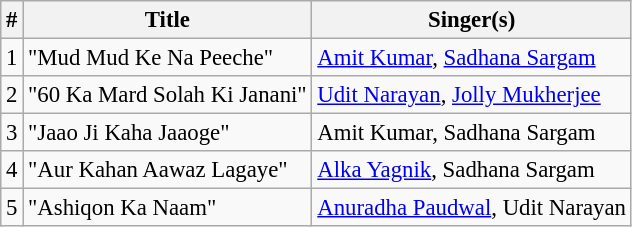<table class="wikitable" style="font-size:95%;">
<tr>
<th>#</th>
<th>Title</th>
<th>Singer(s)</th>
</tr>
<tr>
<td>1</td>
<td>"Mud Mud Ke Na Peeche"</td>
<td><a href='#'>Amit Kumar</a>, <a href='#'>Sadhana Sargam</a></td>
</tr>
<tr>
<td>2</td>
<td>"60 Ka Mard Solah Ki Janani"</td>
<td><a href='#'>Udit Narayan</a>, <a href='#'>Jolly Mukherjee</a></td>
</tr>
<tr>
<td>3</td>
<td>"Jaao Ji Kaha Jaaoge"</td>
<td>Amit Kumar, Sadhana Sargam</td>
</tr>
<tr>
<td>4</td>
<td>"Aur Kahan Aawaz Lagaye"</td>
<td><a href='#'>Alka Yagnik</a>, Sadhana Sargam</td>
</tr>
<tr>
<td>5</td>
<td>"Ashiqon Ka Naam"</td>
<td><a href='#'>Anuradha Paudwal</a>, Udit Narayan</td>
</tr>
</table>
